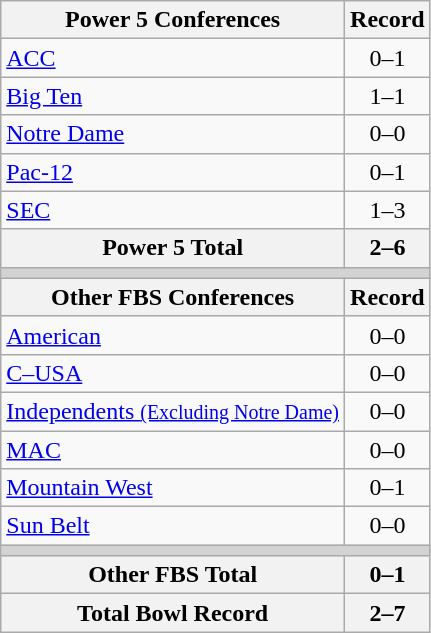<table class="wikitable">
<tr>
<th>Power 5 Conferences</th>
<th>Record</th>
</tr>
<tr>
<td><a href='#'>ACC</a></td>
<td align=center>0–1</td>
</tr>
<tr>
<td><a href='#'>Big Ten</a></td>
<td align=center>1–1</td>
</tr>
<tr>
<td><a href='#'>Notre Dame</a></td>
<td align=center>0–0</td>
</tr>
<tr>
<td><a href='#'>Pac-12</a></td>
<td align=center>0–1</td>
</tr>
<tr>
<td><a href='#'>SEC</a></td>
<td align=center>1–3</td>
</tr>
<tr>
<th>Power 5 Total</th>
<th>2–6</th>
</tr>
<tr>
<th colspan="2" style="background:lightgrey;"></th>
</tr>
<tr>
<th>Other FBS Conferences</th>
<th>Record</th>
</tr>
<tr>
<td><a href='#'>American</a></td>
<td align=center>0–0</td>
</tr>
<tr>
<td><a href='#'>C–USA</a></td>
<td align=center>0–0</td>
</tr>
<tr>
<td><a href='#'>Independents <small>(Excluding Notre Dame)</small></a></td>
<td align=center>0–0</td>
</tr>
<tr>
<td><a href='#'>MAC</a></td>
<td align=center>0–0</td>
</tr>
<tr>
<td><a href='#'>Mountain West</a></td>
<td align=center>0–1</td>
</tr>
<tr>
<td><a href='#'>Sun Belt</a></td>
<td align=center>0–0</td>
</tr>
<tr>
<th colspan="2" style="background:lightgrey;"></th>
</tr>
<tr>
<th>Other FBS Total</th>
<th>0–1</th>
</tr>
<tr>
<th>Total Bowl Record</th>
<th>2–7</th>
</tr>
</table>
